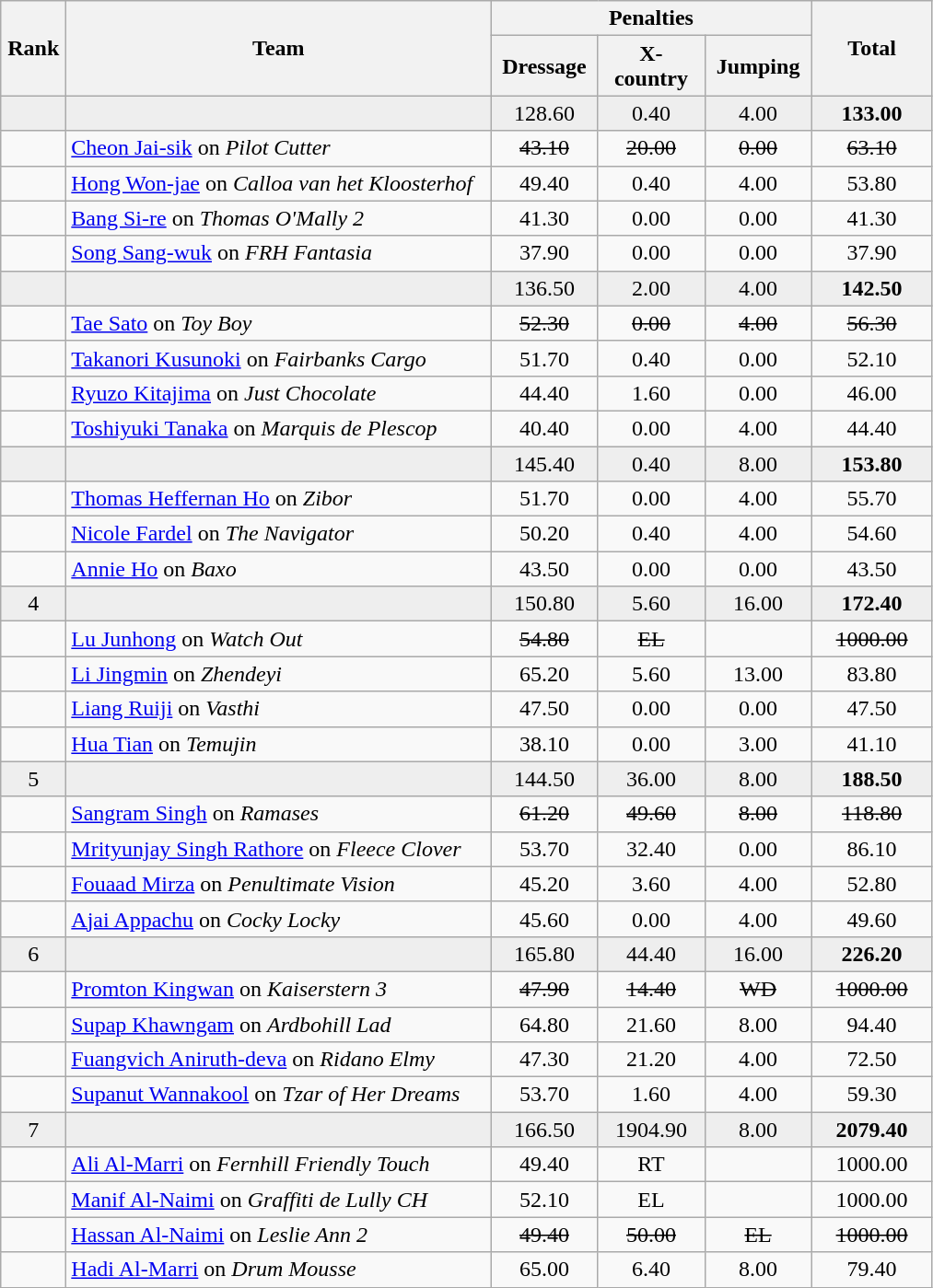<table class=wikitable style="text-align:center">
<tr>
<th rowspan=2 width=40>Rank</th>
<th rowspan=2 width=300>Team</th>
<th colspan=3>Penalties</th>
<th rowspan=2 width=80>Total</th>
</tr>
<tr>
<th width=70>Dressage</th>
<th width=70>X-country</th>
<th width=70>Jumping</th>
</tr>
<tr bgcolor=eeeeee>
<td></td>
<td align=left></td>
<td>128.60</td>
<td>0.40</td>
<td>4.00</td>
<td><strong>133.00</strong></td>
</tr>
<tr>
<td></td>
<td align=left><a href='#'>Cheon Jai-sik</a> on <em>Pilot Cutter</em></td>
<td><s>43.10</s></td>
<td><s>20.00</s></td>
<td><s>0.00</s></td>
<td><s>63.10</s></td>
</tr>
<tr>
<td></td>
<td align=left><a href='#'>Hong Won-jae</a> on <em>Calloa van het Kloosterhof</em></td>
<td>49.40</td>
<td>0.40</td>
<td>4.00</td>
<td>53.80</td>
</tr>
<tr>
<td></td>
<td align=left><a href='#'>Bang Si-re</a> on <em>Thomas O'Mally 2</em></td>
<td>41.30</td>
<td>0.00</td>
<td>0.00</td>
<td>41.30</td>
</tr>
<tr>
<td></td>
<td align=left><a href='#'>Song Sang-wuk</a> on <em>FRH Fantasia</em></td>
<td>37.90</td>
<td>0.00</td>
<td>0.00</td>
<td>37.90</td>
</tr>
<tr bgcolor=eeeeee>
<td></td>
<td align=left></td>
<td>136.50</td>
<td>2.00</td>
<td>4.00</td>
<td><strong>142.50</strong></td>
</tr>
<tr>
<td></td>
<td align=left><a href='#'>Tae Sato</a> on <em>Toy Boy</em></td>
<td><s>52.30</s></td>
<td><s>0.00</s></td>
<td><s>4.00</s></td>
<td><s>56.30</s></td>
</tr>
<tr>
<td></td>
<td align=left><a href='#'>Takanori Kusunoki</a> on <em>Fairbanks Cargo</em></td>
<td>51.70</td>
<td>0.40</td>
<td>0.00</td>
<td>52.10</td>
</tr>
<tr>
<td></td>
<td align=left><a href='#'>Ryuzo Kitajima</a> on <em>Just Chocolate</em></td>
<td>44.40</td>
<td>1.60</td>
<td>0.00</td>
<td>46.00</td>
</tr>
<tr>
<td></td>
<td align=left><a href='#'>Toshiyuki Tanaka</a> on <em>Marquis de Plescop</em></td>
<td>40.40</td>
<td>0.00</td>
<td>4.00</td>
<td>44.40</td>
</tr>
<tr bgcolor=eeeeee>
<td></td>
<td align=left></td>
<td>145.40</td>
<td>0.40</td>
<td>8.00</td>
<td><strong>153.80</strong></td>
</tr>
<tr>
<td></td>
<td align=left><a href='#'>Thomas Heffernan Ho</a> on <em>Zibor</em></td>
<td>51.70</td>
<td>0.00</td>
<td>4.00</td>
<td>55.70</td>
</tr>
<tr>
<td></td>
<td align=left><a href='#'>Nicole Fardel</a> on <em>The Navigator</em></td>
<td>50.20</td>
<td>0.40</td>
<td>4.00</td>
<td>54.60</td>
</tr>
<tr>
<td></td>
<td align=left><a href='#'>Annie Ho</a> on <em>Baxo</em></td>
<td>43.50</td>
<td>0.00</td>
<td>0.00</td>
<td>43.50</td>
</tr>
<tr bgcolor=eeeeee>
<td>4</td>
<td align=left></td>
<td>150.80</td>
<td>5.60</td>
<td>16.00</td>
<td><strong>172.40</strong></td>
</tr>
<tr>
<td></td>
<td align=left><a href='#'>Lu Junhong</a> on <em>Watch Out</em></td>
<td><s>54.80</s></td>
<td><s>EL</s></td>
<td></td>
<td><s>1000.00</s></td>
</tr>
<tr>
<td></td>
<td align=left><a href='#'>Li Jingmin</a> on <em>Zhendeyi</em></td>
<td>65.20</td>
<td>5.60</td>
<td>13.00</td>
<td>83.80</td>
</tr>
<tr>
<td></td>
<td align=left><a href='#'>Liang Ruiji</a> on <em>Vasthi</em></td>
<td>47.50</td>
<td>0.00</td>
<td>0.00</td>
<td>47.50</td>
</tr>
<tr>
<td></td>
<td align=left><a href='#'>Hua Tian</a> on <em>Temujin</em></td>
<td>38.10</td>
<td>0.00</td>
<td>3.00</td>
<td>41.10</td>
</tr>
<tr bgcolor=eeeeee>
<td>5</td>
<td align=left></td>
<td>144.50</td>
<td>36.00</td>
<td>8.00</td>
<td><strong>188.50</strong></td>
</tr>
<tr>
<td></td>
<td align=left><a href='#'>Sangram Singh</a> on <em>Ramases</em></td>
<td><s>61.20</s></td>
<td><s>49.60</s></td>
<td><s>8.00</s></td>
<td><s>118.80</s></td>
</tr>
<tr>
<td></td>
<td align=left><a href='#'>Mrityunjay Singh Rathore</a> on <em>Fleece Clover</em></td>
<td>53.70</td>
<td>32.40</td>
<td>0.00</td>
<td>86.10</td>
</tr>
<tr>
<td></td>
<td align=left><a href='#'>Fouaad Mirza</a> on <em>Penultimate Vision</em></td>
<td>45.20</td>
<td>3.60</td>
<td>4.00</td>
<td>52.80</td>
</tr>
<tr>
<td></td>
<td align=left><a href='#'>Ajai Appachu</a> on <em>Cocky Locky</em></td>
<td>45.60</td>
<td>0.00</td>
<td>4.00</td>
<td>49.60</td>
</tr>
<tr bgcolor=eeeeee>
<td>6</td>
<td align=left></td>
<td>165.80</td>
<td>44.40</td>
<td>16.00</td>
<td><strong>226.20</strong></td>
</tr>
<tr>
<td></td>
<td align=left><a href='#'>Promton Kingwan</a> on <em>Kaiserstern 3</em></td>
<td><s>47.90</s></td>
<td><s>14.40</s></td>
<td><s>WD</s></td>
<td><s>1000.00</s></td>
</tr>
<tr>
<td></td>
<td align=left><a href='#'>Supap Khawngam</a> on <em>Ardbohill Lad</em></td>
<td>64.80</td>
<td>21.60</td>
<td>8.00</td>
<td>94.40</td>
</tr>
<tr>
<td></td>
<td align=left><a href='#'>Fuangvich Aniruth-deva</a> on <em>Ridano Elmy</em></td>
<td>47.30</td>
<td>21.20</td>
<td>4.00</td>
<td>72.50</td>
</tr>
<tr>
<td></td>
<td align=left><a href='#'>Supanut Wannakool</a> on <em>Tzar of Her Dreams</em></td>
<td>53.70</td>
<td>1.60</td>
<td>4.00</td>
<td>59.30</td>
</tr>
<tr bgcolor=eeeeee>
<td>7</td>
<td align=left></td>
<td>166.50</td>
<td>1904.90</td>
<td>8.00</td>
<td><strong>2079.40</strong></td>
</tr>
<tr>
<td></td>
<td align=left><a href='#'>Ali Al-Marri</a> on <em>Fernhill Friendly Touch</em></td>
<td>49.40</td>
<td>RT</td>
<td></td>
<td>1000.00</td>
</tr>
<tr>
<td></td>
<td align=left><a href='#'>Manif Al-Naimi</a> on <em>Graffiti de Lully CH</em></td>
<td>52.10</td>
<td>EL</td>
<td></td>
<td>1000.00</td>
</tr>
<tr>
<td></td>
<td align=left><a href='#'>Hassan Al-Naimi</a> on <em>Leslie Ann 2</em></td>
<td><s>49.40</s></td>
<td><s>50.00</s></td>
<td><s>EL</s></td>
<td><s>1000.00</s></td>
</tr>
<tr>
<td></td>
<td align=left><a href='#'>Hadi Al-Marri</a> on <em>Drum Mousse</em></td>
<td>65.00</td>
<td>6.40</td>
<td>8.00</td>
<td>79.40</td>
</tr>
</table>
